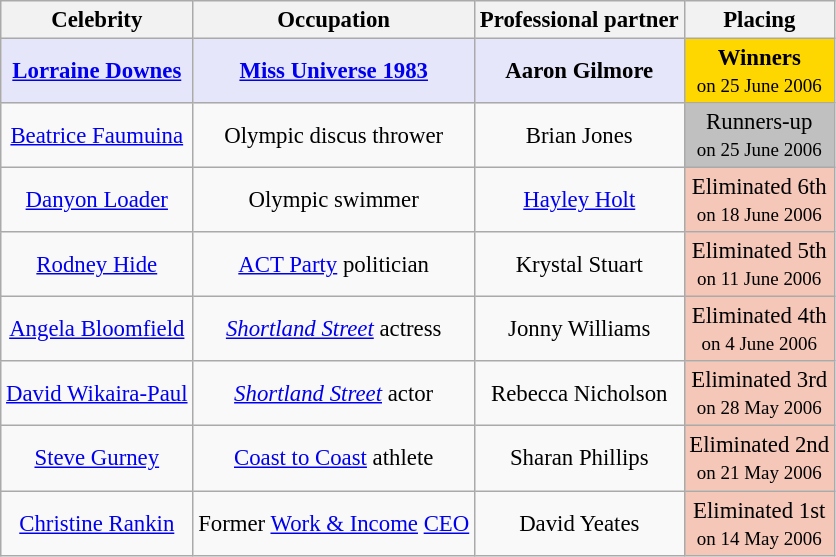<table class= "wikitable" align=center border="2" cellpadding="3" cellspacing="0" style="text-align:center; font-size:95%">
<tr>
<th>Celebrity</th>
<th>Occupation</th>
<th>Professional partner</th>
<th>Placing</th>
</tr>
<tr>
<td bgcolor="lavender"><strong><a href='#'>Lorraine Downes</a></strong></td>
<td bgcolor="lavender"><strong><a href='#'>Miss Universe 1983</a></strong></td>
<td bgcolor="lavender"><strong> Aaron Gilmore</strong></td>
<td bgcolor="gold"><strong>Winners</strong><br><small>on 25 June 2006</small></td>
</tr>
<tr>
<td><a href='#'>Beatrice Faumuina</a></td>
<td>Olympic discus thrower</td>
<td>Brian Jones</td>
<td bgcolor="silver">Runners-up<br><small>on 25 June 2006</small></td>
</tr>
<tr>
<td><a href='#'>Danyon Loader</a></td>
<td>Olympic swimmer</td>
<td><a href='#'>Hayley Holt</a></td>
<td bgcolor="#F4C7B8">Eliminated 6th<br><small>on 18 June 2006</small></td>
</tr>
<tr>
<td><a href='#'>Rodney Hide</a></td>
<td><a href='#'>ACT Party</a> politician</td>
<td>Krystal Stuart</td>
<td bgcolor="#F4C7B8">Eliminated 5th<br><small>on 11 June 2006</small></td>
</tr>
<tr>
<td><a href='#'>Angela Bloomfield</a></td>
<td><em><a href='#'>Shortland Street</a></em> actress</td>
<td>Jonny Williams</td>
<td bgcolor="#F4C7B8">Eliminated 4th<br><small>on 4 June 2006</small></td>
</tr>
<tr>
<td><a href='#'>David Wikaira-Paul</a></td>
<td><em><a href='#'>Shortland Street</a></em> actor</td>
<td>Rebecca Nicholson</td>
<td bgcolor="#F4C7B8">Eliminated 3rd<br><small>on 28 May 2006</small></td>
</tr>
<tr>
<td><a href='#'>Steve Gurney</a></td>
<td><a href='#'>Coast to Coast</a> athlete</td>
<td>Sharan Phillips</td>
<td bgcolor="#F4C7B8">Eliminated 2nd<br><small>on 21 May 2006</small></td>
</tr>
<tr>
<td><a href='#'>Christine Rankin</a></td>
<td>Former <a href='#'>Work & Income</a> <a href='#'>CEO</a></td>
<td>David Yeates</td>
<td bgcolor="#F4C7B8">Eliminated 1st<br><small>on 14 May 2006</small></td>
</tr>
</table>
